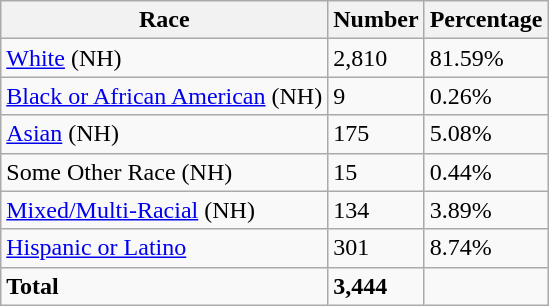<table class="wikitable">
<tr>
<th>Race</th>
<th>Number</th>
<th>Percentage</th>
</tr>
<tr>
<td><a href='#'>White</a> (NH)</td>
<td>2,810</td>
<td>81.59%</td>
</tr>
<tr>
<td><a href='#'>Black or African American</a> (NH)</td>
<td>9</td>
<td>0.26%</td>
</tr>
<tr>
<td><a href='#'>Asian</a> (NH)</td>
<td>175</td>
<td>5.08%</td>
</tr>
<tr>
<td>Some Other Race (NH)</td>
<td>15</td>
<td>0.44%</td>
</tr>
<tr>
<td><a href='#'>Mixed/Multi-Racial</a> (NH)</td>
<td>134</td>
<td>3.89%</td>
</tr>
<tr>
<td><a href='#'>Hispanic or Latino</a></td>
<td>301</td>
<td>8.74%</td>
</tr>
<tr>
<td><strong>Total</strong></td>
<td><strong>3,444</strong></td>
<td></td>
</tr>
</table>
